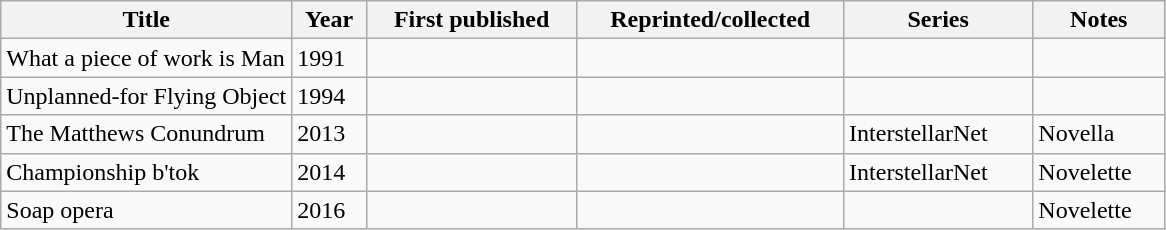<table class='wikitable sortable'>
<tr>
<th width=25%>Title</th>
<th>Year</th>
<th>First published</th>
<th>Reprinted/collected</th>
<th>Series</th>
<th>Notes</th>
</tr>
<tr>
<td>What a piece of work is Man</td>
<td>1991</td>
<td></td>
<td></td>
<td></td>
<td></td>
</tr>
<tr>
<td>Unplanned-for Flying Object</td>
<td>1994</td>
<td></td>
<td></td>
<td></td>
<td></td>
</tr>
<tr>
<td data-sort-value="Matthews Conundrum">The Matthews Conundrum</td>
<td>2013</td>
<td></td>
<td></td>
<td>InterstellarNet</td>
<td>Novella</td>
</tr>
<tr>
<td>Championship b'tok</td>
<td>2014</td>
<td></td>
<td></td>
<td>InterstellarNet</td>
<td>Novelette</td>
</tr>
<tr>
<td>Soap opera</td>
<td>2016</td>
<td></td>
<td></td>
<td></td>
<td>Novelette</td>
</tr>
</table>
